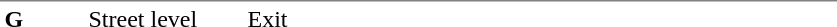<table table border=0 cellspacing=0 cellpadding=3>
<tr>
<td style="border-top:solid 1px gray;" width=50 valign=top><strong>G</strong></td>
<td style="border-top:solid 1px gray;" width=100 valign=top>Street level</td>
<td style="border-top:solid 1px gray;" width=390 valign=top>Exit</td>
</tr>
</table>
